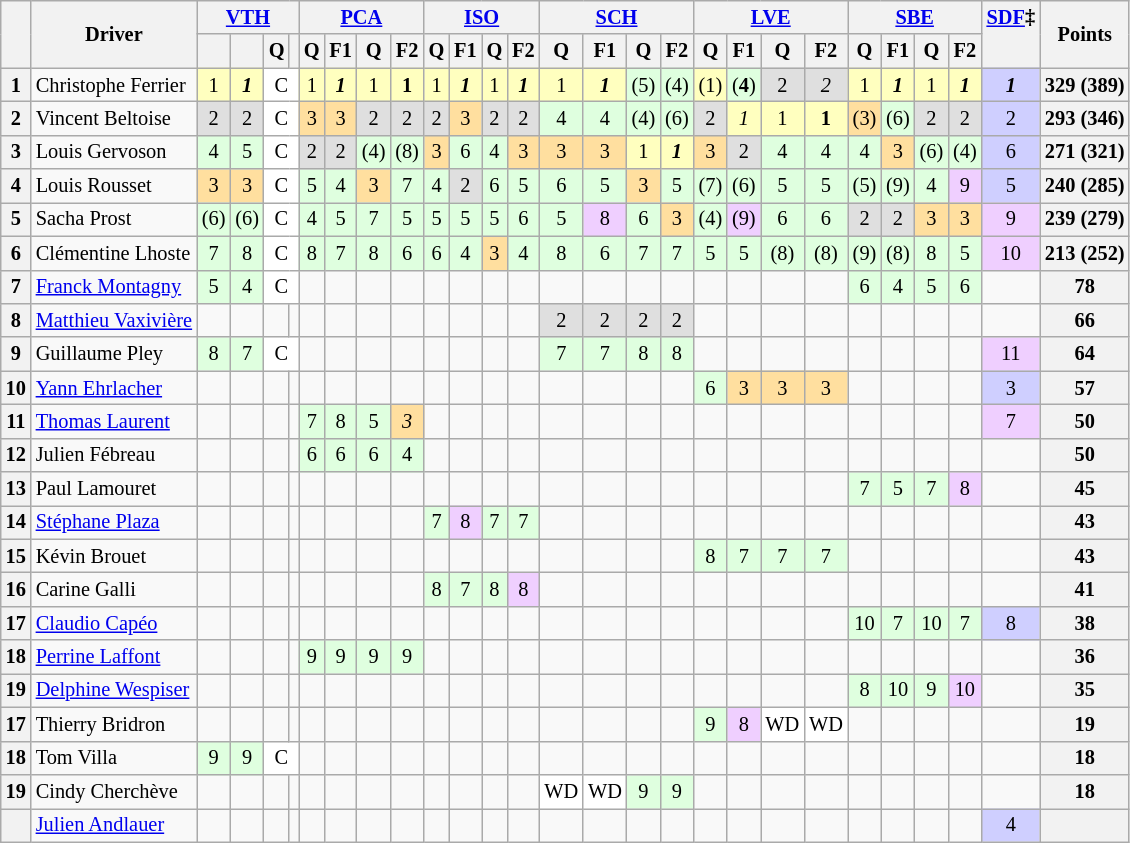<table align=left| class="wikitable" style="font-size: 85%; text-align: center">
<tr valign="top">
<th rowspan=2 valign=middle></th>
<th rowspan=2 valign=middle>Driver</th>
<th colspan=4><a href='#'>VTH</a><br></th>
<th colspan=4><a href='#'>PCA</a><br></th>
<th colspan=4><a href='#'>ISO</a><br></th>
<th colspan=4><a href='#'>SCH</a><br></th>
<th colspan=4><a href='#'>LVE</a><br></th>
<th colspan=4><a href='#'>SBE</a><br></th>
<th rowspan=2><a href='#'>SDF</a>‡<br></th>
<th rowspan=2 valign=middle>Points</th>
</tr>
<tr>
<th></th>
<th></th>
<th>Q</th>
<th></th>
<th>Q</th>
<th>F1</th>
<th>Q</th>
<th>F2</th>
<th>Q</th>
<th>F1</th>
<th>Q</th>
<th>F2</th>
<th>Q</th>
<th>F1</th>
<th>Q</th>
<th>F2</th>
<th>Q</th>
<th>F1</th>
<th>Q</th>
<th>F2</th>
<th>Q</th>
<th>F1</th>
<th>Q</th>
<th>F2</th>
</tr>
<tr>
<th>1</th>
<td align=left> Christophe Ferrier</td>
<td style="background:#FFFFBF;">1</td>
<td style="background:#FFFFBF;"><strong><em>1</em></strong></td>
<td colspan=2 style="background:#FFFFFF;">C</td>
<td style="background:#FFFFBF;">1</td>
<td style="background:#FFFFBF;"><strong><em>1</em></strong></td>
<td style="background:#FFFFBF;">1</td>
<td style="background:#FFFFBF;"><strong>1</strong></td>
<td style="background:#FFFFBF;">1</td>
<td style="background:#FFFFBF;"><strong><em>1</em></strong></td>
<td style="background:#FFFFBF;">1</td>
<td style="background:#FFFFBF;"><strong><em>1</em></strong></td>
<td style="background:#FFFFBF;">1</td>
<td style="background:#FFFFBF;"><strong><em>1</em></strong></td>
<td style="background:#DFFFDF;">(5)</td>
<td style="background:#DFFFDF;">(4)</td>
<td style="background:#FFFFBF;">(1)</td>
<td style="background:#DFFFDF;">(<strong>4</strong>)</td>
<td style="background:#DFDFDF;">2</td>
<td style="background:#DFDFDF;"><em>2</em></td>
<td style="background:#FFFFBF;">1</td>
<td style="background:#FFFFBF;"><strong><em>1</em></strong></td>
<td style="background:#FFFFBF;">1</td>
<td style="background:#FFFFBF;"><strong><em>1</em></strong></td>
<td style="background:#CFCFFF;"><strong><em>1</em></strong></td>
<th>329 (389)</th>
</tr>
<tr>
<th>2</th>
<td align=left> Vincent Beltoise</td>
<td style="background:#DFDFDF;">2</td>
<td style="background:#DFDFDF;">2</td>
<td colspan=2 style="background:#FFFFFF;">C</td>
<td style="background:#FFDF9F;">3</td>
<td style="background:#FFDF9F;">3</td>
<td style="background:#DFDFDF;">2</td>
<td style="background:#DFDFDF;">2</td>
<td style="background:#DFDFDF;">2</td>
<td style="background:#FFDF9F;">3</td>
<td style="background:#DFDFDF;">2</td>
<td style="background:#DFDFDF;">2</td>
<td style="background:#DFFFDF;">4</td>
<td style="background:#DFFFDF;">4</td>
<td style="background:#DFFFDF;">(4)</td>
<td style="background:#DFFFDF;">(6)</td>
<td style="background:#DFDFDF;">2</td>
<td style="background:#FFFFBF;"><em>1</em></td>
<td style="background:#FFFFBF;">1</td>
<td style="background:#FFFFBF;"><strong>1</strong></td>
<td style="background:#FFDF9F;">(3)</td>
<td style="background:#DFFFDF;">(6)</td>
<td style="background:#DFDFDF;">2</td>
<td style="background:#DFDFDF;">2</td>
<td style="background:#CFCFFF;">2</td>
<th>293 (346)</th>
</tr>
<tr>
<th>3</th>
<td align=left> Louis Gervoson</td>
<td style="background:#DFFFDF;">4</td>
<td style="background:#DFFFDF;">5</td>
<td colspan=2 style="background:#FFFFFF;">C</td>
<td style="background:#DFDFDF;">2</td>
<td style="background:#DFDFDF;">2</td>
<td style="background:#DFFFDF;">(4)</td>
<td style="background:#DFFFDF;">(8)</td>
<td style="background:#FFDF9F;">3</td>
<td style="background:#DFFFDF;">6</td>
<td style="background:#DFFFDF;">4</td>
<td style="background:#FFDF9F;">3</td>
<td style="background:#FFDF9F;">3</td>
<td style="background:#FFDF9F;">3</td>
<td style="background:#FFFFBF;">1</td>
<td style="background:#FFFFBF;"><strong><em>1</em></strong></td>
<td style="background:#FFDF9F;">3</td>
<td style="background:#DFDFDF;">2</td>
<td style="background:#DFFFDF;">4</td>
<td style="background:#DFFFDF;">4</td>
<td style="background:#DFFFDF;">4</td>
<td style="background:#FFDF9F;">3</td>
<td style="background:#DFFFDF;">(6)</td>
<td style="background:#DFFFDF;">(4)</td>
<td style="background:#CFCFFF;">6</td>
<th>271 (321)</th>
</tr>
<tr>
<th>4</th>
<td align=left> Louis Rousset</td>
<td style="background:#FFDF9F;">3</td>
<td style="background:#FFDF9F;">3</td>
<td colspan=2 style="background:#FFFFFF;">C</td>
<td style="background:#DFFFDF;">5</td>
<td style="background:#DFFFDF;">4</td>
<td style="background:#FFDF9F;">3</td>
<td style="background:#DFFFDF;">7</td>
<td style="background:#DFFFDF;">4</td>
<td style="background:#DFDFDF;">2</td>
<td style="background:#DFFFDF;">6</td>
<td style="background:#DFFFDF;">5</td>
<td style="background:#DFFFDF;">6</td>
<td style="background:#DFFFDF;">5</td>
<td style="background:#FFDF9F;">3</td>
<td style="background:#DFFFDF;">5</td>
<td style="background:#DFFFDF;">(7)</td>
<td style="background:#DFFFDF;">(6)</td>
<td style="background:#DFFFDF;">5</td>
<td style="background:#DFFFDF;">5</td>
<td style="background:#DFFFDF;">(5)</td>
<td style="background:#DFFFDF;">(9)</td>
<td style="background:#DFFFDF;">4</td>
<td style="background:#EFCFFF;">9</td>
<td style="background:#CFCFFF;">5</td>
<th>240 (285)</th>
</tr>
<tr>
<th>5</th>
<td align=left> Sacha Prost</td>
<td style="background:#DFFFDF;">(6)</td>
<td style="background:#DFFFDF;">(6)</td>
<td colspan=2 style="background:#FFFFFF;">C</td>
<td style="background:#DFFFDF;">4</td>
<td style="background:#DFFFDF;">5</td>
<td style="background:#DFFFDF;">7</td>
<td style="background:#DFFFDF;">5</td>
<td style="background:#DFFFDF;">5</td>
<td style="background:#DFFFDF;">5</td>
<td style="background:#DFFFDF;">5</td>
<td style="background:#DFFFDF;">6</td>
<td style="background:#DFFFDF;">5</td>
<td style="background:#EFCFFF;">8</td>
<td style="background:#DFFFDF;">6</td>
<td style="background:#FFDF9F;">3</td>
<td style="background:#DFFFDF;">(4)</td>
<td style="background:#EFCFFF;">(9)</td>
<td style="background:#DFFFDF;">6</td>
<td style="background:#DFFFDF;">6</td>
<td style="background:#DFDFDF;">2</td>
<td style="background:#DFDFDF;">2</td>
<td style="background:#FFDF9F;">3</td>
<td style="background:#FFDF9F;">3</td>
<td style="background:#EFCFFF;">9</td>
<th>239 (279)</th>
</tr>
<tr>
<th>6</th>
<td align=left> Clémentine Lhoste</td>
<td style="background:#DFFFDF;">7</td>
<td style="background:#DFFFDF;">8</td>
<td colspan=2 style="background:#FFFFFF;">C</td>
<td style="background:#DFFFDF;">8</td>
<td style="background:#DFFFDF;">7</td>
<td style="background:#DFFFDF;">8</td>
<td style="background:#DFFFDF;">6</td>
<td style="background:#DFFFDF;">6</td>
<td style="background:#DFFFDF;">4</td>
<td style="background:#FFDF9F;">3</td>
<td style="background:#DFFFDF;">4</td>
<td style="background:#DFFFDF;">8</td>
<td style="background:#DFFFDF;">6</td>
<td style="background:#DFFFDF;">7</td>
<td style="background:#DFFFDF;">7</td>
<td style="background:#DFFFDF;">5</td>
<td style="background:#DFFFDF;">5</td>
<td style="background:#DFFFDF;">(8)</td>
<td style="background:#DFFFDF;">(8)</td>
<td style="background:#DFFFDF;">(9)</td>
<td style="background:#DFFFDF;">(8)</td>
<td style="background:#DFFFDF;">8</td>
<td style="background:#DFFFDF;">5</td>
<td style="background:#EFCFFF;">10</td>
<th>213 (252)</th>
</tr>
<tr>
<th>7</th>
<td align=left> <a href='#'>Franck Montagny</a></td>
<td style="background:#DFFFDF;">5</td>
<td style="background:#DFFFDF;">4</td>
<td colspan=2 style="background:#FFFFFF;">C</td>
<td></td>
<td></td>
<td></td>
<td></td>
<td></td>
<td></td>
<td></td>
<td></td>
<td></td>
<td></td>
<td></td>
<td></td>
<td></td>
<td></td>
<td></td>
<td></td>
<td style="background:#DFFFDF;">6</td>
<td style="background:#DFFFDF;">4</td>
<td style="background:#DFFFDF;">5</td>
<td style="background:#DFFFDF;">6</td>
<td></td>
<th>78</th>
</tr>
<tr>
<th>8</th>
<td align=left> <a href='#'>Matthieu Vaxivière</a></td>
<td></td>
<td></td>
<td></td>
<td></td>
<td></td>
<td></td>
<td></td>
<td></td>
<td></td>
<td></td>
<td></td>
<td></td>
<td style="background:#DFDFDF;">2</td>
<td style="background:#DFDFDF;">2</td>
<td style="background:#DFDFDF;">2</td>
<td style="background:#DFDFDF;">2</td>
<td></td>
<td></td>
<td></td>
<td></td>
<td></td>
<td></td>
<td></td>
<td></td>
<td></td>
<th>66</th>
</tr>
<tr>
<th>9</th>
<td align=left> Guillaume Pley</td>
<td style="background:#DFFFDF;">8</td>
<td style="background:#DFFFDF;">7</td>
<td colspan=2 style="background:#FFFFFF;">C</td>
<td></td>
<td></td>
<td></td>
<td></td>
<td></td>
<td></td>
<td></td>
<td></td>
<td style="background:#DFFFDF;">7</td>
<td style="background:#DFFFDF;">7</td>
<td style="background:#DFFFDF;">8</td>
<td style="background:#DFFFDF;">8</td>
<td></td>
<td></td>
<td></td>
<td></td>
<td></td>
<td></td>
<td></td>
<td></td>
<td style="background:#EFCFFF;">11</td>
<th>64</th>
</tr>
<tr>
<th>10</th>
<td align=left> <a href='#'>Yann Ehrlacher</a></td>
<td></td>
<td></td>
<td></td>
<td></td>
<td></td>
<td></td>
<td></td>
<td></td>
<td></td>
<td></td>
<td></td>
<td></td>
<td></td>
<td></td>
<td></td>
<td></td>
<td style="background:#DFFFDF;">6</td>
<td style="background:#FFDF9F;">3</td>
<td style="background:#FFDF9F;">3</td>
<td style="background:#FFDF9F;">3</td>
<td></td>
<td></td>
<td></td>
<td></td>
<td style="background:#CFCFFF;">3</td>
<th>57</th>
</tr>
<tr>
<th>11</th>
<td align=left> <a href='#'>Thomas Laurent</a></td>
<td></td>
<td></td>
<td></td>
<td></td>
<td style="background:#DFFFDF;">7</td>
<td style="background:#DFFFDF;">8</td>
<td style="background:#DFFFDF;">5</td>
<td style="background:#FFDF9F;"><em>3</em></td>
<td></td>
<td></td>
<td></td>
<td></td>
<td></td>
<td></td>
<td></td>
<td></td>
<td></td>
<td></td>
<td></td>
<td></td>
<td></td>
<td></td>
<td></td>
<td></td>
<td style="background:#EFCFFF;">7</td>
<th>50</th>
</tr>
<tr>
<th>12</th>
<td align=left> Julien Fébreau</td>
<td></td>
<td></td>
<td></td>
<td></td>
<td style="background:#DFFFDF;">6</td>
<td style="background:#DFFFDF;">6</td>
<td style="background:#DFFFDF;">6</td>
<td style="background:#DFFFDF;">4</td>
<td></td>
<td></td>
<td></td>
<td></td>
<td></td>
<td></td>
<td></td>
<td></td>
<td></td>
<td></td>
<td></td>
<td></td>
<td></td>
<td></td>
<td></td>
<td></td>
<td></td>
<th>50</th>
</tr>
<tr>
<th>13</th>
<td align=left> Paul Lamouret</td>
<td></td>
<td></td>
<td></td>
<td></td>
<td></td>
<td></td>
<td></td>
<td></td>
<td></td>
<td></td>
<td></td>
<td></td>
<td></td>
<td></td>
<td></td>
<td></td>
<td></td>
<td></td>
<td></td>
<td></td>
<td style="background:#DFFFDF;">7</td>
<td style="background:#DFFFDF;">5</td>
<td style="background:#DFFFDF;">7</td>
<td style="background:#EFCFFF;">8</td>
<td></td>
<th>45</th>
</tr>
<tr>
<th>14</th>
<td align=left> <a href='#'>Stéphane Plaza</a></td>
<td></td>
<td></td>
<td></td>
<td></td>
<td></td>
<td></td>
<td></td>
<td></td>
<td style="background:#DFFFDF;">7</td>
<td style="background:#EFCFFF;">8</td>
<td style="background:#DFFFDF;">7</td>
<td style="background:#DFFFDF;">7</td>
<td></td>
<td></td>
<td></td>
<td></td>
<td></td>
<td></td>
<td></td>
<td></td>
<td></td>
<td></td>
<td></td>
<td></td>
<td></td>
<th>43</th>
</tr>
<tr>
<th>15</th>
<td align=left> Kévin Brouet</td>
<td></td>
<td></td>
<td></td>
<td></td>
<td></td>
<td></td>
<td></td>
<td></td>
<td></td>
<td></td>
<td></td>
<td></td>
<td></td>
<td></td>
<td></td>
<td></td>
<td style="background:#DFFFDF;">8</td>
<td style="background:#DFFFDF;">7</td>
<td style="background:#DFFFDF;">7</td>
<td style="background:#DFFFDF;">7</td>
<td></td>
<td></td>
<td></td>
<td></td>
<td></td>
<th>43</th>
</tr>
<tr>
<th>16</th>
<td align=left> Carine Galli</td>
<td></td>
<td></td>
<td></td>
<td></td>
<td></td>
<td></td>
<td></td>
<td></td>
<td style="background:#DFFFDF;">8</td>
<td style="background:#DFFFDF;">7</td>
<td style="background:#DFFFDF;">8</td>
<td style="background:#EFCFFF;">8</td>
<td></td>
<td></td>
<td></td>
<td></td>
<td></td>
<td></td>
<td></td>
<td></td>
<td></td>
<td></td>
<td></td>
<td></td>
<td></td>
<th>41</th>
</tr>
<tr>
<th>17</th>
<td align=left> <a href='#'>Claudio Capéo</a></td>
<td></td>
<td></td>
<td></td>
<td></td>
<td></td>
<td></td>
<td></td>
<td></td>
<td></td>
<td></td>
<td></td>
<td></td>
<td></td>
<td></td>
<td></td>
<td></td>
<td></td>
<td></td>
<td></td>
<td></td>
<td style="background:#DFFFDF;">10</td>
<td style="background:#DFFFDF;">7</td>
<td style="background:#DFFFDF;">10</td>
<td style="background:#DFFFDF;">7</td>
<td style="background:#CFCFFF;">8</td>
<th>38</th>
</tr>
<tr>
<th>18</th>
<td align=left> <a href='#'>Perrine Laffont</a></td>
<td></td>
<td></td>
<td></td>
<td></td>
<td style="background:#DFFFDF;">9</td>
<td style="background:#DFFFDF;">9</td>
<td style="background:#DFFFDF;">9</td>
<td style="background:#DFFFDF;">9</td>
<td></td>
<td></td>
<td></td>
<td></td>
<td></td>
<td></td>
<td></td>
<td></td>
<td></td>
<td></td>
<td></td>
<td></td>
<td></td>
<td></td>
<td></td>
<td></td>
<td></td>
<th>36</th>
</tr>
<tr>
<th>19</th>
<td align=left> <a href='#'>Delphine Wespiser</a></td>
<td></td>
<td></td>
<td></td>
<td></td>
<td></td>
<td></td>
<td></td>
<td></td>
<td></td>
<td></td>
<td></td>
<td></td>
<td></td>
<td></td>
<td></td>
<td></td>
<td></td>
<td></td>
<td></td>
<td></td>
<td style="background:#DFFFDF;">8</td>
<td style="background:#DFFFDF;">10</td>
<td style="background:#DFFFDF;">9</td>
<td style="background:#EFCFFF;">10</td>
<td></td>
<th>35</th>
</tr>
<tr>
<th>17</th>
<td align=left> Thierry Bridron</td>
<td></td>
<td></td>
<td></td>
<td></td>
<td></td>
<td></td>
<td></td>
<td></td>
<td></td>
<td></td>
<td></td>
<td></td>
<td></td>
<td></td>
<td></td>
<td></td>
<td style="background:#DFFFDF;">9</td>
<td style="background:#EFCFFF;">8</td>
<td style="background:#FFFFFF;">WD</td>
<td style="background:#FFFFFF;">WD</td>
<td></td>
<td></td>
<td></td>
<td></td>
<td></td>
<th>19</th>
</tr>
<tr>
<th>18</th>
<td align=left> Tom Villa</td>
<td style="background:#DFFFDF;">9</td>
<td style="background:#DFFFDF;">9</td>
<td colspan=2 style="background:#FFFFFF;">C</td>
<td></td>
<td></td>
<td></td>
<td></td>
<td></td>
<td></td>
<td></td>
<td></td>
<td></td>
<td></td>
<td></td>
<td></td>
<td></td>
<td></td>
<td></td>
<td></td>
<td></td>
<td></td>
<td></td>
<td></td>
<td></td>
<th>18</th>
</tr>
<tr>
<th>19</th>
<td align=left> Cindy Cherchève</td>
<td></td>
<td></td>
<td></td>
<td></td>
<td></td>
<td></td>
<td></td>
<td></td>
<td></td>
<td></td>
<td></td>
<td></td>
<td style="background:#FFFFFF;">WD</td>
<td style="background:#FFFFFF;">WD</td>
<td style="background:#DFFFDF;">9</td>
<td style="background:#DFFFDF;">9</td>
<td></td>
<td></td>
<td></td>
<td></td>
<td></td>
<td></td>
<td></td>
<td></td>
<td></td>
<th>18</th>
</tr>
<tr>
<th></th>
<td align=left> <a href='#'>Julien Andlauer</a></td>
<td></td>
<td></td>
<td></td>
<td></td>
<td></td>
<td></td>
<td></td>
<td></td>
<td></td>
<td></td>
<td></td>
<td></td>
<td></td>
<td></td>
<td></td>
<td></td>
<td></td>
<td></td>
<td></td>
<td></td>
<td></td>
<td></td>
<td></td>
<td></td>
<td style="background:#CFCFFF;">4</td>
<th></th>
</tr>
</table>
